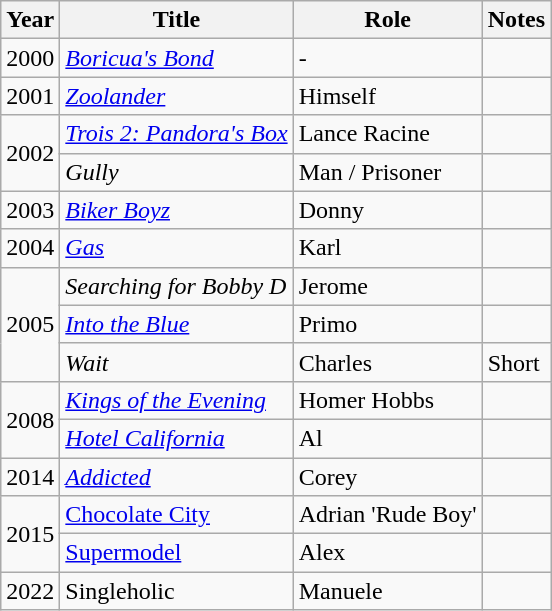<table class="wikitable plainrowheaders sortable" style="margin-right: 0;">
<tr>
<th scope="col">Year</th>
<th scope="col">Title</th>
<th scope="col">Role</th>
<th scope="col" class="unsortable">Notes</th>
</tr>
<tr>
<td>2000</td>
<td><em><a href='#'>Boricua's Bond</a></em></td>
<td>-</td>
<td></td>
</tr>
<tr>
<td>2001</td>
<td><em><a href='#'>Zoolander</a></em></td>
<td>Himself</td>
<td></td>
</tr>
<tr>
<td rowspan=2>2002</td>
<td><em><a href='#'>Trois 2: Pandora's Box</a></em></td>
<td>Lance Racine</td>
<td></td>
</tr>
<tr>
<td><em>Gully</em></td>
<td>Man / Prisoner</td>
<td></td>
</tr>
<tr>
<td>2003</td>
<td><em><a href='#'>Biker Boyz</a></em></td>
<td>Donny</td>
<td></td>
</tr>
<tr>
<td>2004</td>
<td><em><a href='#'>Gas</a></em></td>
<td>Karl</td>
<td></td>
</tr>
<tr>
<td rowspan=3>2005</td>
<td><em>Searching for Bobby D</em></td>
<td>Jerome</td>
<td></td>
</tr>
<tr>
<td><em><a href='#'>Into the Blue</a></em></td>
<td>Primo</td>
<td></td>
</tr>
<tr>
<td><em>Wait</em></td>
<td>Charles</td>
<td>Short</td>
</tr>
<tr>
<td rowspan=2>2008</td>
<td><em><a href='#'>Kings of the Evening</a></em></td>
<td>Homer Hobbs</td>
<td></td>
</tr>
<tr>
<td><em><a href='#'>Hotel California</a></em></td>
<td>Al</td>
<td></td>
</tr>
<tr>
<td>2014</td>
<td><em><a href='#'>Addicted</em></a><em></td>
<td>Corey</td>
<td></td>
</tr>
<tr>
<td rowspan=2>2015</td>
<td></em><a href='#'>Chocolate City</a><em></td>
<td>Adrian 'Rude Boy'</td>
<td></td>
</tr>
<tr>
<td></em><a href='#'>Supermodel</a><em></td>
<td>Alex</td>
<td></td>
</tr>
<tr>
<td>2022</td>
<td></em>Singleholic<em></td>
<td>Manuele</td>
<td></td>
</tr>
</table>
